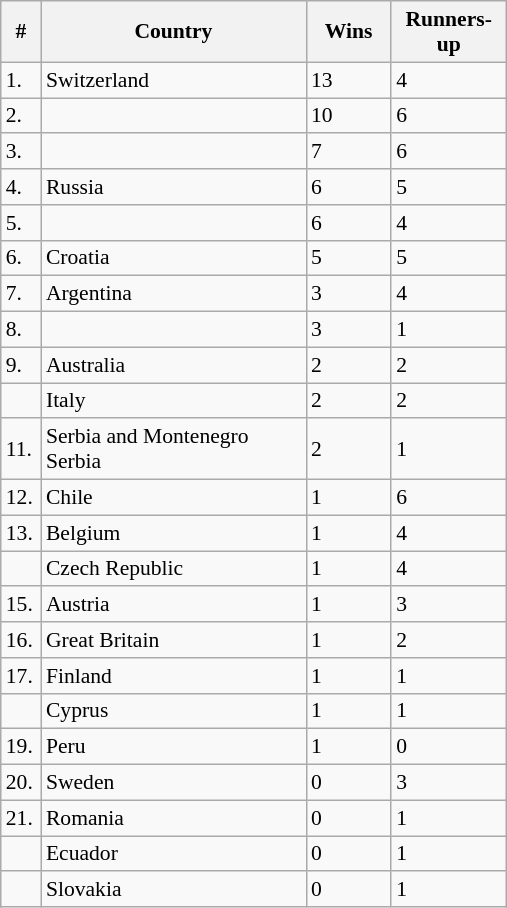<table class="wikitable" style="font-size:90%">
<tr>
<th width="20">#</th>
<th width="170">Country</th>
<th width="50">Wins</th>
<th width="70">Runners-up</th>
</tr>
<tr>
<td>1.</td>
<td> Switzerland</td>
<td>13</td>
<td>4</td>
</tr>
<tr>
<td>2.</td>
<td></td>
<td>10</td>
<td>6</td>
</tr>
<tr>
<td>3.</td>
<td></td>
<td>7</td>
<td>6</td>
</tr>
<tr>
<td>4.</td>
<td> Russia</td>
<td>6</td>
<td>5</td>
</tr>
<tr>
<td>5.</td>
<td></td>
<td>6</td>
<td>4</td>
</tr>
<tr>
<td>6.</td>
<td> Croatia</td>
<td>5</td>
<td>5</td>
</tr>
<tr>
<td>7.</td>
<td> Argentina</td>
<td>3</td>
<td>4</td>
</tr>
<tr>
<td>8.</td>
<td></td>
<td>3</td>
<td>1</td>
</tr>
<tr>
<td>9.</td>
<td> Australia</td>
<td>2</td>
<td>2</td>
</tr>
<tr>
<td></td>
<td> Italy</td>
<td>2</td>
<td>2</td>
</tr>
<tr>
<td>11.</td>
<td> Serbia and Montenegro<br> Serbia</td>
<td>2</td>
<td>1</td>
</tr>
<tr>
<td>12.</td>
<td> Chile</td>
<td>1</td>
<td>6</td>
</tr>
<tr>
<td>13.</td>
<td> Belgium</td>
<td>1</td>
<td>4</td>
</tr>
<tr>
<td></td>
<td> Czech Republic</td>
<td>1</td>
<td>4</td>
</tr>
<tr>
<td>15.</td>
<td> Austria</td>
<td>1</td>
<td>3</td>
</tr>
<tr>
<td>16.</td>
<td> Great Britain</td>
<td>1</td>
<td>2</td>
</tr>
<tr>
<td>17.</td>
<td> Finland</td>
<td>1</td>
<td>1</td>
</tr>
<tr>
<td></td>
<td> Cyprus</td>
<td>1</td>
<td>1</td>
</tr>
<tr>
<td>19.</td>
<td> Peru</td>
<td>1</td>
<td>0</td>
</tr>
<tr>
<td>20.</td>
<td> Sweden</td>
<td>0</td>
<td>3</td>
</tr>
<tr>
<td>21.</td>
<td> Romania</td>
<td>0</td>
<td>1</td>
</tr>
<tr>
<td></td>
<td> Ecuador</td>
<td>0</td>
<td>1</td>
</tr>
<tr>
<td></td>
<td> Slovakia</td>
<td>0</td>
<td>1</td>
</tr>
</table>
